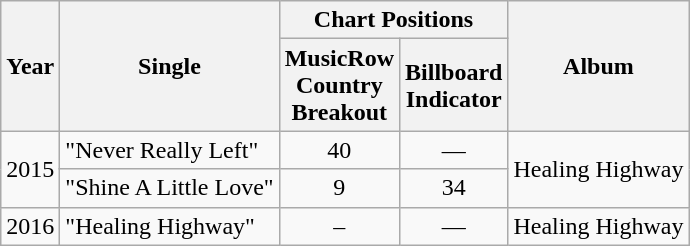<table class="wikitable">
<tr>
<th rowspan="2">Year</th>
<th rowspan="2">Single</th>
<th colspan="2">Chart Positions</th>
<th rowspan="2">Album</th>
</tr>
<tr>
<th width="50">MusicRow Country Breakout</th>
<th width="50">Billboard Indicator</th>
</tr>
<tr>
<td rowspan="2">2015</td>
<td>"Never Really Left"</td>
<td style="text-align:center;">40</td>
<td style="text-align:center;">—</td>
<td rowspan="2">Healing Highway</td>
</tr>
<tr>
<td>"Shine A Little Love"</td>
<td style="text-align:center;">9</td>
<td style="text-align:center;">34</td>
</tr>
<tr>
<td>2016</td>
<td>"Healing Highway"</td>
<td style="text-align:center;">–</td>
<td style="text-align:center;">—</td>
<td>Healing Highway</td>
</tr>
</table>
